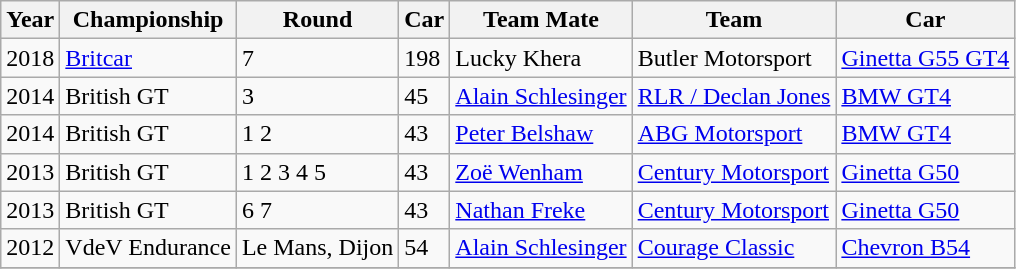<table class="wikitable">
<tr>
<th>Year</th>
<th>Championship</th>
<th>Round</th>
<th>Car</th>
<th>Team Mate</th>
<th>Team</th>
<th>Car</th>
</tr>
<tr>
<td>2018</td>
<td><a href='#'>Britcar</a></td>
<td>7</td>
<td>198</td>
<td>Lucky Khera</td>
<td>Butler Motorsport</td>
<td><a href='#'>Ginetta G55 GT4</a></td>
</tr>
<tr>
<td>2014</td>
<td>British GT</td>
<td>3</td>
<td>45</td>
<td><a href='#'>Alain Schlesinger</a></td>
<td><a href='#'>RLR / Declan Jones</a></td>
<td><a href='#'>BMW GT4</a></td>
</tr>
<tr>
<td>2014</td>
<td>British GT</td>
<td>1 2</td>
<td>43</td>
<td><a href='#'>Peter Belshaw</a></td>
<td><a href='#'>ABG Motorsport</a></td>
<td><a href='#'>BMW GT4</a></td>
</tr>
<tr>
<td>2013</td>
<td>British GT</td>
<td>1 2 3 4 5</td>
<td>43</td>
<td><a href='#'>Zoë Wenham</a></td>
<td><a href='#'>Century Motorsport</a></td>
<td><a href='#'>Ginetta G50</a></td>
</tr>
<tr>
<td>2013</td>
<td>British GT</td>
<td>6 7</td>
<td>43</td>
<td><a href='#'>Nathan Freke</a></td>
<td><a href='#'>Century Motorsport</a></td>
<td><a href='#'>Ginetta G50</a></td>
</tr>
<tr>
<td>2012</td>
<td>VdeV Endurance</td>
<td>Le Mans,  Dijon</td>
<td>54</td>
<td><a href='#'>Alain Schlesinger</a></td>
<td><a href='#'>Courage Classic</a></td>
<td><a href='#'>Chevron B54</a></td>
</tr>
<tr>
</tr>
</table>
